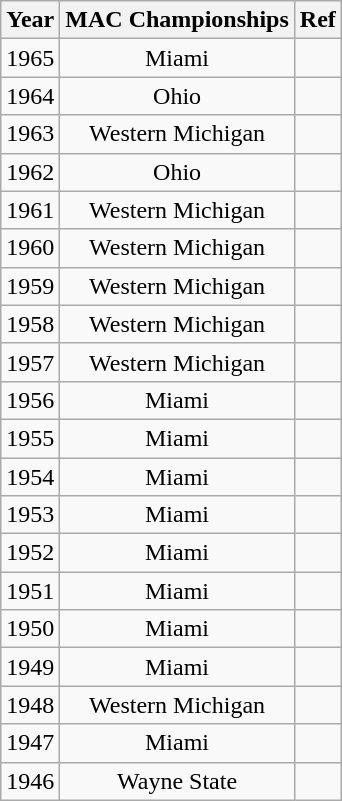<table class="wikitable" style="text-align:center" cellpadding=2 cellspacing=2>
<tr>
<th>Year</th>
<th>MAC Championships</th>
<th>Ref</th>
</tr>
<tr>
<td>1965</td>
<td>Miami</td>
<td></td>
</tr>
<tr>
<td>1964</td>
<td>Ohio</td>
<td></td>
</tr>
<tr>
<td>1963</td>
<td>Western Michigan</td>
<td></td>
</tr>
<tr>
<td>1962</td>
<td>Ohio</td>
<td></td>
</tr>
<tr>
<td>1961</td>
<td>Western Michigan</td>
<td></td>
</tr>
<tr>
<td>1960</td>
<td>Western Michigan</td>
<td></td>
</tr>
<tr>
<td>1959</td>
<td>Western Michigan</td>
<td></td>
</tr>
<tr>
<td>1958</td>
<td>Western Michigan</td>
<td></td>
</tr>
<tr>
<td>1957</td>
<td>Western Michigan</td>
<td></td>
</tr>
<tr>
<td>1956</td>
<td>Miami</td>
<td></td>
</tr>
<tr>
<td>1955</td>
<td>Miami</td>
<td></td>
</tr>
<tr>
<td>1954</td>
<td>Miami</td>
<td></td>
</tr>
<tr>
<td>1953</td>
<td>Miami</td>
<td></td>
</tr>
<tr>
<td>1952</td>
<td>Miami</td>
<td></td>
</tr>
<tr>
<td>1951</td>
<td>Miami</td>
<td></td>
</tr>
<tr>
<td>1950</td>
<td>Miami</td>
<td></td>
</tr>
<tr>
<td>1949</td>
<td>Miami</td>
<td></td>
</tr>
<tr>
<td>1948</td>
<td>Western Michigan</td>
<td></td>
</tr>
<tr>
<td>1947</td>
<td>Miami</td>
<td></td>
</tr>
<tr>
<td>1946</td>
<td>Wayne State</td>
<td></td>
</tr>
</table>
